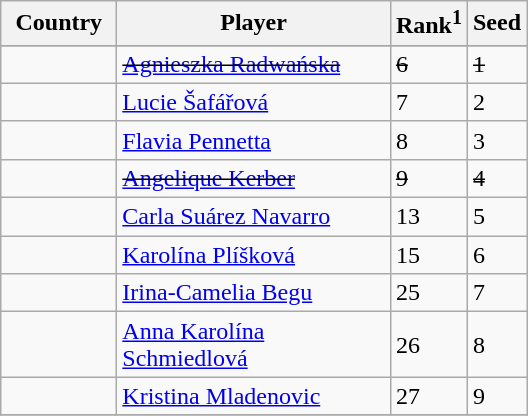<table class="sortable wikitable">
<tr>
<th width="70">Country</th>
<th width="175">Player</th>
<th>Rank<sup>1</sup></th>
<th>Seed</th>
</tr>
<tr style="background:#cfc;">
</tr>
<tr>
<td><s></s></td>
<td><s><a href='#'>Agnieszka Radwańska</a></s></td>
<td><s>6</s></td>
<td><s>1</s></td>
</tr>
<tr>
<td></td>
<td><a href='#'>Lucie Šafářová</a></td>
<td>7</td>
<td>2</td>
</tr>
<tr>
<td></td>
<td><a href='#'>Flavia Pennetta</a></td>
<td>8</td>
<td>3</td>
</tr>
<tr>
<td><s></s></td>
<td><s><a href='#'>Angelique Kerber</a></s></td>
<td><s>9</s></td>
<td><s>4</s></td>
</tr>
<tr>
<td></td>
<td><a href='#'>Carla Suárez Navarro</a></td>
<td>13</td>
<td>5</td>
</tr>
<tr>
<td></td>
<td><a href='#'>Karolína Plíšková</a></td>
<td>15</td>
<td>6</td>
</tr>
<tr>
<td></td>
<td><a href='#'>Irina-Camelia Begu</a></td>
<td>25</td>
<td>7</td>
</tr>
<tr>
<td></td>
<td><a href='#'>Anna Karolína Schmiedlová</a></td>
<td>26</td>
<td>8</td>
</tr>
<tr>
<td></td>
<td><a href='#'>Kristina Mladenovic</a></td>
<td>27</td>
<td>9</td>
</tr>
<tr>
</tr>
</table>
